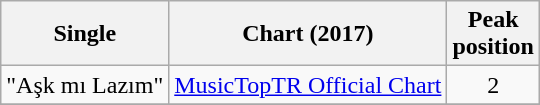<table class="wikitable sortable">
<tr>
<th align="left">Single</th>
<th align="left">Chart (2017)</th>
<th align="center">Peak<br>position</th>
</tr>
<tr>
<td align="left">"Aşk mı Lazım"</td>
<td align="left"><a href='#'>MusicTopTR Official Chart</a></td>
<td align="center">2</td>
</tr>
<tr>
</tr>
</table>
